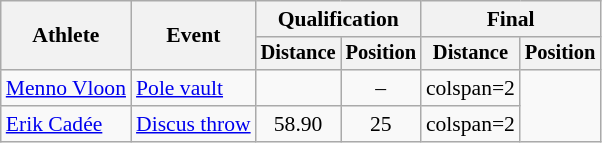<table class=wikitable style="font-size:90%">
<tr>
<th rowspan="2">Athlete</th>
<th rowspan="2">Event</th>
<th colspan="2">Qualification</th>
<th colspan="2">Final</th>
</tr>
<tr style="font-size:95%">
<th>Distance</th>
<th>Position</th>
<th>Distance</th>
<th>Position</th>
</tr>
<tr style=text-align:center>
<td style=text-align:left><a href='#'>Menno Vloon</a></td>
<td style=text-align:left><a href='#'>Pole vault</a></td>
<td></td>
<td>–</td>
<td>colspan=2 </td>
</tr>
<tr style=text-align:center>
<td style=text-align:left><a href='#'>Erik Cadée</a></td>
<td style=text-align:left><a href='#'>Discus throw</a></td>
<td>58.90</td>
<td>25</td>
<td>colspan=2 </td>
</tr>
</table>
